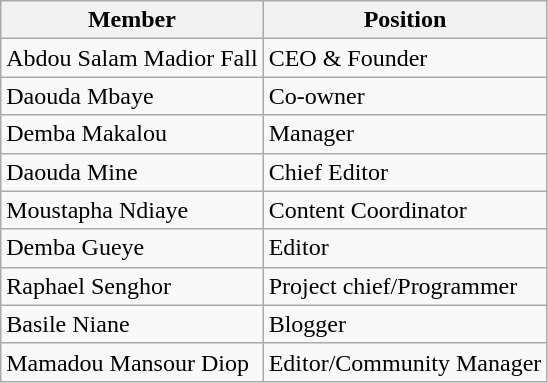<table class="wikitable">
<tr>
<th>Member</th>
<th>Position</th>
</tr>
<tr>
<td>Abdou Salam Madior Fall</td>
<td>CEO & Founder</td>
</tr>
<tr>
<td>Daouda Mbaye</td>
<td>Co-owner</td>
</tr>
<tr>
<td>Demba Makalou</td>
<td>Manager</td>
</tr>
<tr>
<td>Daouda Mine</td>
<td>Chief Editor</td>
</tr>
<tr>
<td>Moustapha Ndiaye</td>
<td>Content Coordinator</td>
</tr>
<tr>
<td>Demba Gueye</td>
<td>Editor</td>
</tr>
<tr>
<td>Raphael Senghor</td>
<td>Project chief/Programmer</td>
</tr>
<tr>
<td>Basile Niane</td>
<td>Blogger</td>
</tr>
<tr>
<td>Mamadou Mansour Diop</td>
<td>Editor/Community Manager</td>
</tr>
</table>
